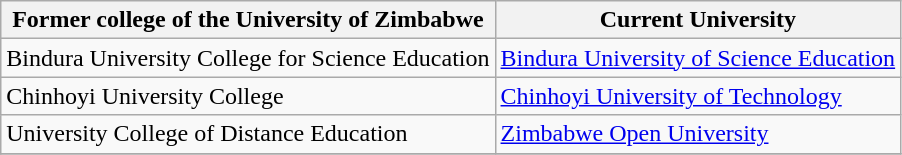<table class="wikitable table">
<tr>
<th>Former college of the University of Zimbabwe</th>
<th>Current University</th>
</tr>
<tr>
<td>Bindura University College for Science Education</td>
<td><a href='#'>Bindura University of Science Education</a></td>
</tr>
<tr>
<td>Chinhoyi University College</td>
<td><a href='#'>Chinhoyi University of Technology</a></td>
</tr>
<tr>
<td>University College of Distance Education</td>
<td><a href='#'>Zimbabwe Open University</a></td>
</tr>
<tr>
</tr>
</table>
